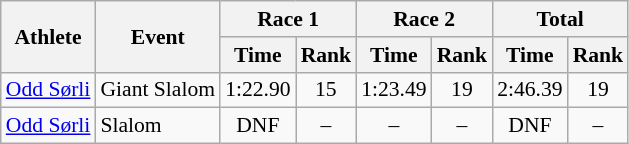<table class="wikitable" style="font-size:90%">
<tr>
<th rowspan="2">Athlete</th>
<th rowspan="2">Event</th>
<th colspan="2">Race 1</th>
<th colspan="2">Race 2</th>
<th colspan="2">Total</th>
</tr>
<tr>
<th>Time</th>
<th>Rank</th>
<th>Time</th>
<th>Rank</th>
<th>Time</th>
<th>Rank</th>
</tr>
<tr>
<td><a href='#'>Odd Sørli</a></td>
<td>Giant Slalom</td>
<td align="center">1:22.90</td>
<td align="center">15</td>
<td align="center">1:23.49</td>
<td align="center">19</td>
<td align="center">2:46.39</td>
<td align="center">19</td>
</tr>
<tr>
<td><a href='#'>Odd Sørli</a></td>
<td>Slalom</td>
<td align="center">DNF</td>
<td align="center">–</td>
<td align="center">–</td>
<td align="center">–</td>
<td align="center">DNF</td>
<td align="center">–</td>
</tr>
</table>
